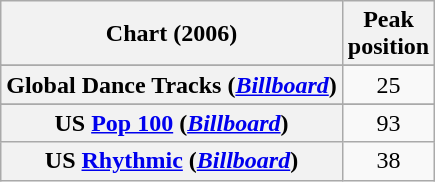<table class="wikitable sortable plainrowheaders" style="text-align:center">
<tr>
<th scope="col">Chart (2006)</th>
<th scope="col">Peak<br>position</th>
</tr>
<tr>
</tr>
<tr>
</tr>
<tr>
</tr>
<tr>
</tr>
<tr>
<th scope="row">Global Dance Tracks (<em><a href='#'>Billboard</a></em>)</th>
<td>25</td>
</tr>
<tr>
</tr>
<tr>
</tr>
<tr>
</tr>
<tr>
</tr>
<tr>
</tr>
<tr>
<th scope="row">US <a href='#'>Pop 100</a> (<em><a href='#'>Billboard</a></em>)</th>
<td>93</td>
</tr>
<tr>
<th scope="row">US <a href='#'>Rhythmic</a> (<em><a href='#'>Billboard</a></em>)</th>
<td>38</td>
</tr>
</table>
